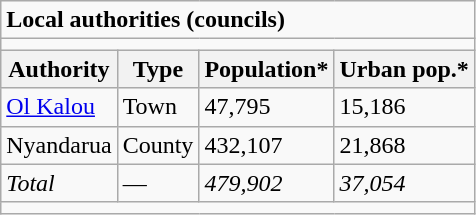<table class="wikitable">
<tr>
<td colspan="4"><strong>Local authorities (councils)</strong></td>
</tr>
<tr>
<td colspan="4"></td>
</tr>
<tr>
<th>Authority</th>
<th>Type</th>
<th>Population*</th>
<th>Urban pop.*</th>
</tr>
<tr>
<td><a href='#'>Ol Kalou</a></td>
<td>Town</td>
<td>47,795</td>
<td>15,186</td>
</tr>
<tr>
<td>Nyandarua</td>
<td>County</td>
<td>432,107</td>
<td>21,868</td>
</tr>
<tr>
<td><em>Total</em></td>
<td>—</td>
<td><em>479,902</em></td>
<td><em>37,054</em></td>
</tr>
<tr>
<td colspan="4"></td>
</tr>
</table>
